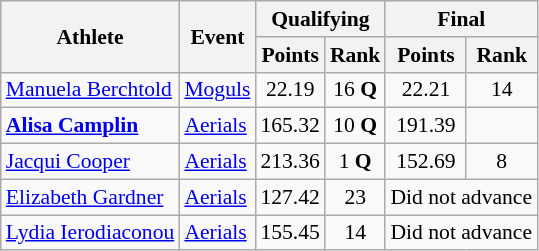<table class="wikitable" style="font-size:90%">
<tr>
<th rowspan="2">Athlete</th>
<th rowspan="2">Event</th>
<th colspan="2">Qualifying</th>
<th colspan="2">Final</th>
</tr>
<tr>
<th>Points</th>
<th>Rank</th>
<th>Points</th>
<th>Rank</th>
</tr>
<tr>
<td><a href='#'>Manuela Berchtold</a></td>
<td><a href='#'>Moguls</a></td>
<td style="text-align:center;">22.19</td>
<td style="text-align:center;">16 <strong>Q</strong></td>
<td style="text-align:center;">22.21</td>
<td style="text-align:center;">14</td>
</tr>
<tr>
<td><strong><a href='#'>Alisa Camplin</a></strong></td>
<td><a href='#'>Aerials</a></td>
<td style="text-align:center;">165.32</td>
<td style="text-align:center;">10 <strong>Q</strong></td>
<td style="text-align:center;">191.39</td>
<td style="text-align:center;"></td>
</tr>
<tr>
<td><a href='#'>Jacqui Cooper</a></td>
<td><a href='#'>Aerials</a></td>
<td style="text-align:center;">213.36</td>
<td style="text-align:center;">1 <strong>Q</strong></td>
<td style="text-align:center;">152.69</td>
<td style="text-align:center;">8</td>
</tr>
<tr>
<td><a href='#'>Elizabeth Gardner</a></td>
<td><a href='#'>Aerials</a></td>
<td style="text-align:center;">127.42</td>
<td style="text-align:center;">23</td>
<td colspan="2" style="text-align:center;">Did not advance</td>
</tr>
<tr>
<td><a href='#'>Lydia Ierodiaconou</a></td>
<td><a href='#'>Aerials</a></td>
<td style="text-align:center;">155.45</td>
<td style="text-align:center;">14</td>
<td colspan="2" style="text-align:center;">Did not advance</td>
</tr>
</table>
